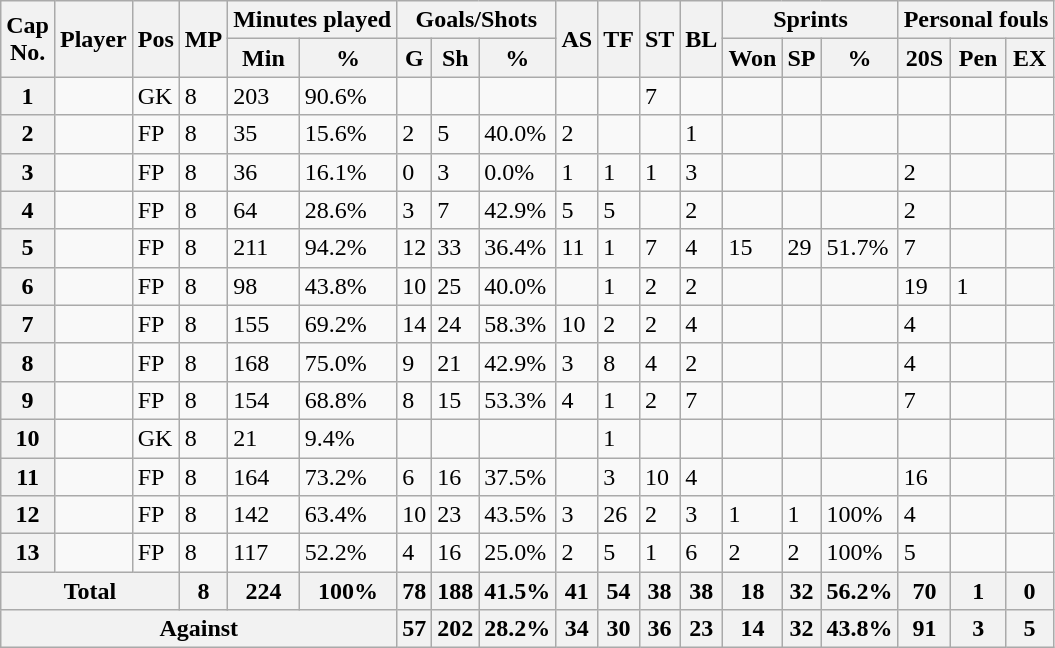<table class="wikitable sortable sticky-header-multi defaultcenter col2left" style="font-size: 100%; margin-left: 1em;">
<tr>
<th scope="col" rowspan="2">Cap<br>No.</th>
<th scope="col" rowspan="2">Player</th>
<th scope="col" rowspan="2">Pos</th>
<th scope="col" rowspan="2">MP</th>
<th scope="colgroup" colspan="2">Minutes played</th>
<th scope="colgroup" colspan="3">Goals/Shots</th>
<th scope="col" rowspan="2">AS</th>
<th scope="col" rowspan="2">TF</th>
<th scope="col" rowspan="2">ST</th>
<th scope="col" rowspan="2">BL</th>
<th scope="colgroup" colspan="3">Sprints</th>
<th scope="colgroup" colspan="3">Personal fouls</th>
</tr>
<tr>
<th scope="col">Min</th>
<th scope="col">%</th>
<th scope="col">G</th>
<th scope="col">Sh</th>
<th scope="col">%</th>
<th scope="col">Won</th>
<th scope="col">SP</th>
<th scope="col">%</th>
<th scope="col">20S</th>
<th scope="col">Pen</th>
<th scope="col">EX</th>
</tr>
<tr>
<th scope="row">1</th>
<td></td>
<td>GK</td>
<td>8</td>
<td>203</td>
<td>90.6%</td>
<td></td>
<td></td>
<td></td>
<td></td>
<td></td>
<td>7</td>
<td></td>
<td></td>
<td></td>
<td></td>
<td></td>
<td></td>
<td></td>
</tr>
<tr>
<th scope="row">2</th>
<td></td>
<td>FP</td>
<td>8</td>
<td>35</td>
<td>15.6%</td>
<td>2</td>
<td>5</td>
<td>40.0%</td>
<td>2</td>
<td></td>
<td></td>
<td>1</td>
<td></td>
<td></td>
<td></td>
<td></td>
<td></td>
<td></td>
</tr>
<tr>
<th scope="row">3</th>
<td></td>
<td>FP</td>
<td>8</td>
<td>36</td>
<td>16.1%</td>
<td>0</td>
<td>3</td>
<td>0.0%</td>
<td>1</td>
<td>1</td>
<td>1</td>
<td>3</td>
<td></td>
<td></td>
<td></td>
<td>2</td>
<td></td>
<td></td>
</tr>
<tr>
<th scope="row">4</th>
<td></td>
<td>FP</td>
<td>8</td>
<td>64</td>
<td>28.6%</td>
<td>3</td>
<td>7</td>
<td>42.9%</td>
<td>5</td>
<td>5</td>
<td></td>
<td>2</td>
<td></td>
<td></td>
<td></td>
<td>2</td>
<td></td>
<td></td>
</tr>
<tr>
<th scope="row">5</th>
<td></td>
<td>FP</td>
<td>8</td>
<td>211</td>
<td>94.2%</td>
<td>12</td>
<td>33</td>
<td>36.4%</td>
<td>11</td>
<td>1</td>
<td>7</td>
<td>4</td>
<td>15</td>
<td>29</td>
<td>51.7%</td>
<td>7</td>
<td></td>
<td></td>
</tr>
<tr>
<th scope="row">6</th>
<td></td>
<td>FP</td>
<td>8</td>
<td>98</td>
<td>43.8%</td>
<td>10</td>
<td>25</td>
<td>40.0%</td>
<td></td>
<td>1</td>
<td>2</td>
<td>2</td>
<td></td>
<td></td>
<td></td>
<td>19</td>
<td>1</td>
<td></td>
</tr>
<tr>
<th scope="row">7</th>
<td></td>
<td>FP</td>
<td>8</td>
<td>155</td>
<td>69.2%</td>
<td>14</td>
<td>24</td>
<td>58.3%</td>
<td>10</td>
<td>2</td>
<td>2</td>
<td>4</td>
<td></td>
<td></td>
<td></td>
<td>4</td>
<td></td>
<td></td>
</tr>
<tr>
<th scope="row">8</th>
<td></td>
<td>FP</td>
<td>8</td>
<td>168</td>
<td>75.0%</td>
<td>9</td>
<td>21</td>
<td>42.9%</td>
<td>3</td>
<td>8</td>
<td>4</td>
<td>2</td>
<td></td>
<td></td>
<td></td>
<td>4</td>
<td></td>
<td></td>
</tr>
<tr>
<th scope="row">9</th>
<td></td>
<td>FP</td>
<td>8</td>
<td>154</td>
<td>68.8%</td>
<td>8</td>
<td>15</td>
<td>53.3%</td>
<td>4</td>
<td>1</td>
<td>2</td>
<td>7</td>
<td></td>
<td></td>
<td></td>
<td>7</td>
<td></td>
<td></td>
</tr>
<tr>
<th scope="row">10</th>
<td></td>
<td>GK</td>
<td>8</td>
<td>21</td>
<td>9.4%</td>
<td></td>
<td></td>
<td></td>
<td></td>
<td>1</td>
<td></td>
<td></td>
<td></td>
<td></td>
<td></td>
<td></td>
<td></td>
<td></td>
</tr>
<tr>
<th scope="row">11</th>
<td></td>
<td>FP</td>
<td>8</td>
<td>164</td>
<td>73.2%</td>
<td>6</td>
<td>16</td>
<td>37.5%</td>
<td></td>
<td>3</td>
<td>10</td>
<td>4</td>
<td></td>
<td></td>
<td></td>
<td>16</td>
<td></td>
<td></td>
</tr>
<tr>
<th scope="row">12</th>
<td></td>
<td>FP</td>
<td>8</td>
<td>142</td>
<td>63.4%</td>
<td>10</td>
<td>23</td>
<td>43.5%</td>
<td>3</td>
<td>26</td>
<td>2</td>
<td>3</td>
<td>1</td>
<td>1</td>
<td>100%</td>
<td>4</td>
<td></td>
<td></td>
</tr>
<tr>
<th scope="row">13</th>
<td></td>
<td>FP</td>
<td>8</td>
<td>117</td>
<td>52.2%</td>
<td>4</td>
<td>16</td>
<td>25.0%</td>
<td>2</td>
<td>5</td>
<td>1</td>
<td>6</td>
<td>2</td>
<td>2</td>
<td>100%</td>
<td>5</td>
<td></td>
<td></td>
</tr>
<tr class="sortbottom">
<th colspan="3">Total</th>
<th>8</th>
<th>224</th>
<th>100%</th>
<th>78</th>
<th>188</th>
<th>41.5%</th>
<th>41</th>
<th>54</th>
<th>38</th>
<th>38</th>
<th>18</th>
<th>32</th>
<th>56.2%</th>
<th>70</th>
<th>1</th>
<th>0</th>
</tr>
<tr class="sortbottom">
<th colspan="6">Against</th>
<th>57</th>
<th>202</th>
<th>28.2%</th>
<th>34</th>
<th>30</th>
<th>36</th>
<th>23</th>
<th>14</th>
<th>32</th>
<th>43.8%</th>
<th>91</th>
<th>3</th>
<th>5</th>
</tr>
</table>
